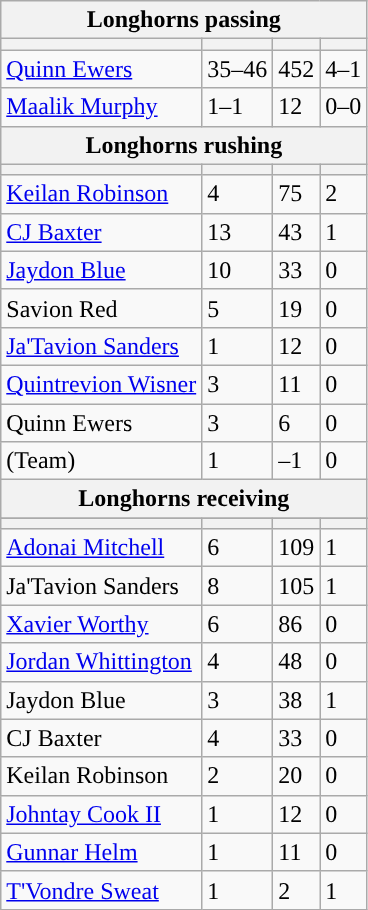<table class="wikitable plainrowheaders">
<tr>
<th colspan="6">Longhorns passing</th>
</tr>
<tr>
<th scope="col"></th>
<th scope="col"></th>
<th scope="col"></th>
<th scope="col"></th>
</tr>
<tr>
<td><a href='#'>Quinn Ewers</a></td>
<td>35–46</td>
<td>452</td>
<td>4–1</td>
</tr>
<tr>
<td><a href='#'>Maalik Murphy</a></td>
<td>1–1</td>
<td>12</td>
<td>0–0</td>
</tr>
<tr>
<th colspan="6">Longhorns rushing</th>
</tr>
<tr>
<th scope="col"></th>
<th scope="col"></th>
<th scope="col"></th>
<th scope="col"></th>
</tr>
<tr>
<td><a href='#'>Keilan Robinson</a></td>
<td>4</td>
<td>75</td>
<td>2</td>
</tr>
<tr>
<td><a href='#'>CJ Baxter</a></td>
<td>13</td>
<td>43</td>
<td>1</td>
</tr>
<tr>
<td><a href='#'>Jaydon Blue</a></td>
<td>10</td>
<td>33</td>
<td>0</td>
</tr>
<tr>
<td>Savion Red</td>
<td>5</td>
<td>19</td>
<td>0</td>
</tr>
<tr>
<td><a href='#'>Ja'Tavion Sanders</a></td>
<td>1</td>
<td>12</td>
<td>0</td>
</tr>
<tr>
<td><a href='#'>Quintrevion Wisner</a></td>
<td>3</td>
<td>11</td>
<td>0</td>
</tr>
<tr>
<td>Quinn Ewers</td>
<td>3</td>
<td>6</td>
<td>0</td>
</tr>
<tr>
<td>(Team)</td>
<td>1</td>
<td>–1</td>
<td>0</td>
</tr>
<tr>
<th colspan="6">Longhorns receiving</th>
</tr>
<tr>
</tr>
<tr>
<th scope="col"></th>
<th scope="col"></th>
<th scope="col"></th>
<th scope="col"></th>
</tr>
<tr>
<td><a href='#'>Adonai Mitchell</a></td>
<td>6</td>
<td>109</td>
<td>1</td>
</tr>
<tr>
<td>Ja'Tavion Sanders</td>
<td>8</td>
<td>105</td>
<td>1</td>
</tr>
<tr>
<td><a href='#'>Xavier Worthy</a></td>
<td>6</td>
<td>86</td>
<td>0</td>
</tr>
<tr>
<td><a href='#'>Jordan Whittington</a></td>
<td>4</td>
<td>48</td>
<td>0</td>
</tr>
<tr>
<td>Jaydon Blue</td>
<td>3</td>
<td>38</td>
<td>1</td>
</tr>
<tr>
<td>CJ Baxter</td>
<td>4</td>
<td>33</td>
<td>0</td>
</tr>
<tr>
<td>Keilan Robinson</td>
<td>2</td>
<td>20</td>
<td>0</td>
</tr>
<tr>
<td><a href='#'>Johntay Cook II</a></td>
<td>1</td>
<td>12</td>
<td>0</td>
</tr>
<tr>
<td><a href='#'>Gunnar Helm</a></td>
<td>1</td>
<td>11</td>
<td>0</td>
</tr>
<tr>
<td><a href='#'>T'Vondre Sweat</a></td>
<td>1</td>
<td>2</td>
<td>1</td>
</tr>
</table>
